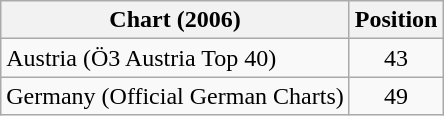<table class="wikitable sortable">
<tr>
<th>Chart (2006)</th>
<th>Position</th>
</tr>
<tr>
<td>Austria (Ö3 Austria Top 40)</td>
<td align="center">43</td>
</tr>
<tr>
<td>Germany (Official German Charts)</td>
<td align="center">49</td>
</tr>
</table>
